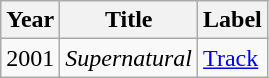<table class="wikitable">
<tr>
<th><strong>Year</strong></th>
<th><strong>Title</strong></th>
<th><strong>Label</strong></th>
</tr>
<tr>
<td>2001</td>
<td><em>Supernatural</em></td>
<td><a href='#'>Track</a></td>
</tr>
</table>
